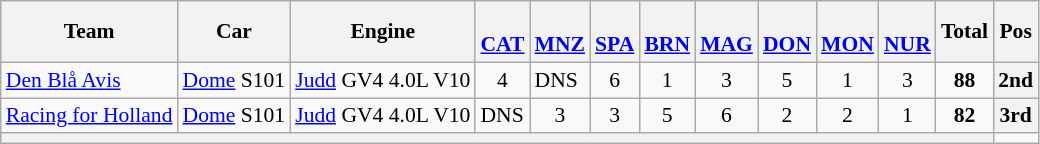<table class="wikitable" style="font-size: 90%;">
<tr>
<th>Team</th>
<th>Car</th>
<th>Engine</th>
<th><br><a href='#'>CAT</a></th>
<th><br><a href='#'>MNZ</a></th>
<th><br><a href='#'>SPA</a></th>
<th><br><a href='#'>BRN</a></th>
<th><br><a href='#'>MAG</a></th>
<th><br><a href='#'>DON</a></th>
<th><br><a href='#'>MON</a></th>
<th><br><a href='#'>NUR</a></th>
<th>Total</th>
<th>Pos</th>
</tr>
<tr>
<td> <a href='#'>Den Blå Avis</a></td>
<td><a href='#'>Dome</a> S101</td>
<td><a href='#'>Judd</a> GV4 4.0L V10</td>
<td align="center">4</td>
<td>DNS</td>
<td align="center">6</td>
<td align="center">1</td>
<td align="center">3</td>
<td align="center">5</td>
<td align="center">1</td>
<td align="center">3</td>
<td align="center"><strong>88</strong></td>
<th>2nd</th>
</tr>
<tr>
<td> <a href='#'>Racing for Holland</a></td>
<td><a href='#'>Dome</a> S101</td>
<td><a href='#'>Judd</a> GV4 4.0L V10</td>
<td>DNS</td>
<td align="center">3</td>
<td align="center">3</td>
<td align="center">5</td>
<td align="center">6</td>
<td align="center">2</td>
<td align="center">2</td>
<td align="center">1</td>
<td align="center"><strong>82</strong></td>
<th>3rd</th>
</tr>
<tr>
<th colspan="12"></th>
<td></td>
</tr>
</table>
